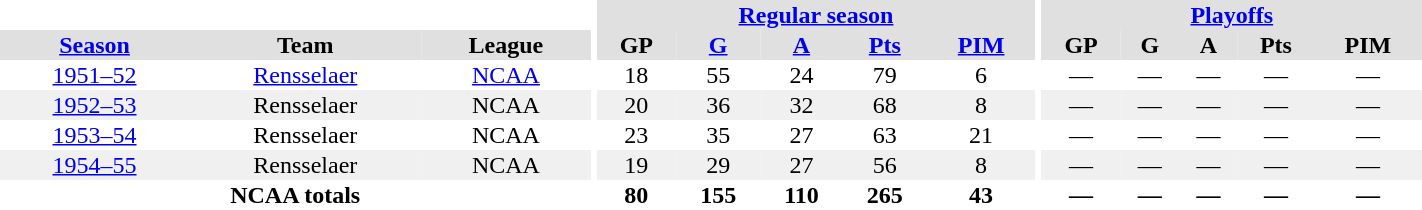<table border="0" cellpadding="1" cellspacing="0" style="text-align:center; width:75%">
<tr bgcolor="#e0e0e0">
<th colspan="3" bgcolor="#ffffff"></th>
<th rowspan="99" bgcolor="#ffffff"></th>
<th colspan="5"><a href='#'>Regular season</a></th>
<th rowspan="99" bgcolor="#ffffff"></th>
<th colspan="5"><a href='#'>Playoffs</a></th>
</tr>
<tr bgcolor="#e0e0e0">
<th><a href='#'>Season</a></th>
<th>Team</th>
<th>League</th>
<th>GP</th>
<th><a href='#'>G</a></th>
<th><a href='#'>A</a></th>
<th><a href='#'>Pts</a></th>
<th><a href='#'>PIM</a></th>
<th>GP</th>
<th>G</th>
<th>A</th>
<th>Pts</th>
<th>PIM</th>
</tr>
<tr ALIGN="center">
<td><a href='#'>1951–52</a></td>
<td><a href='#'>Rensselaer</a></td>
<td><a href='#'>NCAA</a></td>
<td>18</td>
<td>55</td>
<td>24</td>
<td>79</td>
<td>6</td>
<td>—</td>
<td>—</td>
<td>—</td>
<td>—</td>
<td>—</td>
</tr>
<tr ALIGN="center" bgcolor="#f0f0f0">
<td><a href='#'>1952–53</a></td>
<td>Rensselaer</td>
<td>NCAA</td>
<td>20</td>
<td>36</td>
<td>32</td>
<td>68</td>
<td>8</td>
<td>—</td>
<td>—</td>
<td>—</td>
<td>—</td>
<td>—</td>
</tr>
<tr ALIGN="center">
<td><a href='#'>1953–54</a></td>
<td>Rensselaer</td>
<td>NCAA</td>
<td>23</td>
<td>35</td>
<td>27</td>
<td>63</td>
<td>21</td>
<td>—</td>
<td>—</td>
<td>—</td>
<td>—</td>
<td>—</td>
</tr>
<tr ALIGN="center" bgcolor="#f0f0f0">
<td><a href='#'>1954–55</a></td>
<td>Rensselaer</td>
<td>NCAA</td>
<td>19</td>
<td>29</td>
<td>27</td>
<td>56</td>
<td>8</td>
<td>—</td>
<td>—</td>
<td>—</td>
<td>—</td>
<td>—</td>
</tr>
<tr ALIGN="center">
<th colspan="3">NCAA totals</th>
<th>80</th>
<th>155</th>
<th>110</th>
<th>265</th>
<th>43</th>
<th>—</th>
<th>—</th>
<th>—</th>
<th>—</th>
<th>—</th>
</tr>
</table>
